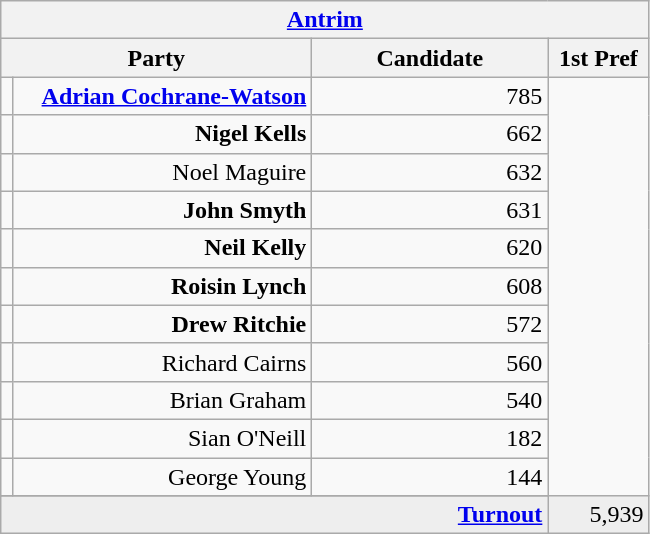<table class="wikitable">
<tr>
<th colspan="4" align="center"><a href='#'>Antrim</a></th>
</tr>
<tr>
<th colspan="2" align="center" width=200>Party</th>
<th width=150>Candidate</th>
<th width=60>1st Pref</th>
</tr>
<tr>
<td></td>
<td align="right"><strong><a href='#'>Adrian Cochrane-Watson</a></strong></td>
<td align="right">785</td>
</tr>
<tr>
<td></td>
<td align="right"><strong>Nigel Kells</strong></td>
<td align="right">662</td>
</tr>
<tr>
<td></td>
<td align="right">Noel Maguire</td>
<td align="right">632</td>
</tr>
<tr>
<td></td>
<td align="right"><strong>John Smyth</strong></td>
<td align="right">631</td>
</tr>
<tr>
<td></td>
<td align="right"><strong>Neil Kelly</strong></td>
<td align="right">620</td>
</tr>
<tr>
<td></td>
<td align="right"><strong>Roisin Lynch</strong></td>
<td align="right">608</td>
</tr>
<tr>
<td></td>
<td align="right"><strong>Drew Ritchie</strong></td>
<td align="right">572</td>
</tr>
<tr>
<td></td>
<td align="right">Richard Cairns</td>
<td align="right">560</td>
</tr>
<tr>
<td></td>
<td align="right">Brian Graham</td>
<td align="right">540</td>
</tr>
<tr>
<td></td>
<td align="right">Sian O'Neill</td>
<td align="right">182</td>
</tr>
<tr>
<td></td>
<td align="right">George Young</td>
<td align="right">144</td>
</tr>
<tr>
</tr>
<tr bgcolor="EEEEEE">
<td colspan=3 align="right"><strong><a href='#'>Turnout</a></strong></td>
<td align="right">5,939</td>
</tr>
</table>
